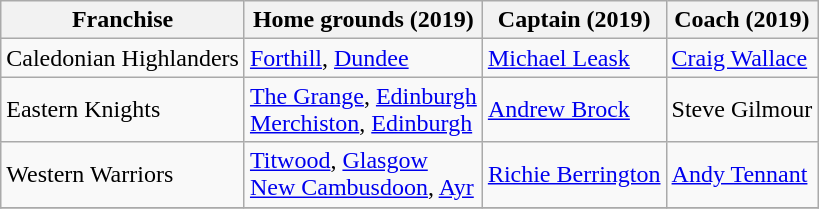<table class="wikitable">
<tr>
<th>Franchise</th>
<th>Home grounds (2019)</th>
<th>Captain (2019)</th>
<th>Coach (2019)</th>
</tr>
<tr>
<td>Caledonian Highlanders</td>
<td><a href='#'>Forthill</a>, <a href='#'>Dundee</a></td>
<td> <a href='#'>Michael Leask</a></td>
<td> <a href='#'>Craig Wallace</a></td>
</tr>
<tr>
<td>Eastern Knights</td>
<td><a href='#'>The Grange</a>, <a href='#'>Edinburgh</a><br><a href='#'>Merchiston</a>, <a href='#'>Edinburgh</a></td>
<td> <a href='#'>Andrew Brock</a></td>
<td> Steve Gilmour</td>
</tr>
<tr>
<td>Western Warriors</td>
<td><a href='#'>Titwood</a>, <a href='#'>Glasgow</a><br><a href='#'>New Cambusdoon</a>, <a href='#'>Ayr</a></td>
<td> <a href='#'>Richie Berrington</a></td>
<td> <a href='#'>Andy Tennant</a></td>
</tr>
<tr>
</tr>
</table>
